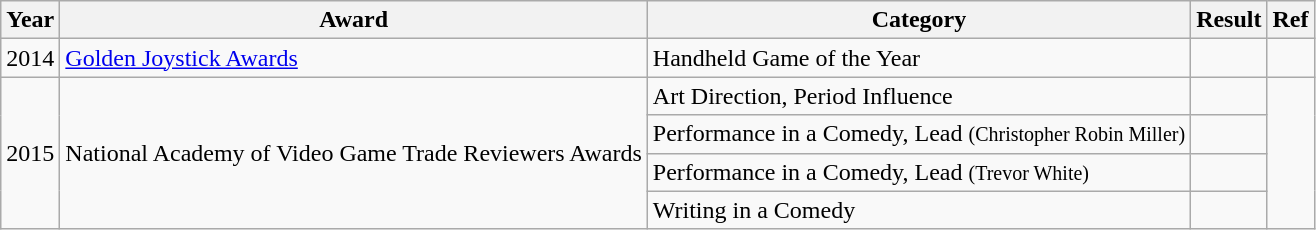<table class="wikitable sortable">
<tr>
<th>Year</th>
<th>Award</th>
<th>Category</th>
<th>Result</th>
<th>Ref</th>
</tr>
<tr>
<td style="text-align:center;" rowspan="1">2014</td>
<td rowspan="1"><a href='#'>Golden Joystick Awards</a></td>
<td>Handheld Game of the Year</td>
<td></td>
<td rowspan="1" style="text-align:center;"></td>
</tr>
<tr>
<td style="text-align:center;" rowspan="4">2015</td>
<td rowspan="4">National Academy of Video Game Trade Reviewers Awards</td>
<td>Art Direction, Period Influence</td>
<td></td>
<td rowspan="4" style="text-align:center;"></td>
</tr>
<tr>
<td>Performance in a Comedy, Lead <small>(Christopher Robin Miller)</small></td>
<td></td>
</tr>
<tr>
<td>Performance in a Comedy, Lead <small>(Trevor White)</small></td>
<td></td>
</tr>
<tr>
<td>Writing in a Comedy</td>
<td></td>
</tr>
</table>
